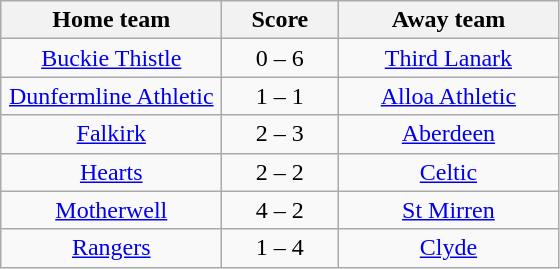<table class="wikitable" style="text-align: center">
<tr>
<th width=140>Home team</th>
<th width=70>Score</th>
<th width=140>Away team</th>
</tr>
<tr>
<td><a href='#'>Buckie Thistle</a></td>
<td>0 – 6</td>
<td><a href='#'>Third Lanark</a></td>
</tr>
<tr>
<td><a href='#'>Dunfermline Athletic</a></td>
<td>1 – 1</td>
<td><a href='#'>Alloa Athletic</a></td>
</tr>
<tr>
<td><a href='#'>Falkirk</a></td>
<td>2 – 3</td>
<td><a href='#'>Aberdeen</a></td>
</tr>
<tr>
<td><a href='#'>Hearts</a></td>
<td>2 – 2</td>
<td><a href='#'>Celtic</a></td>
</tr>
<tr>
<td><a href='#'>Motherwell</a></td>
<td>4 – 2</td>
<td><a href='#'>St Mirren</a></td>
</tr>
<tr>
<td><a href='#'>Rangers</a></td>
<td>1 – 4</td>
<td><a href='#'>Clyde</a></td>
</tr>
</table>
